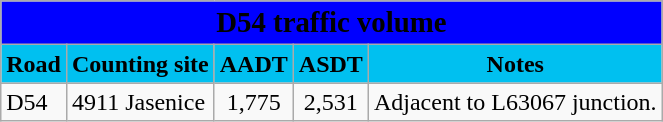<table class="wikitable">
<tr>
<td colspan=5 bgcolor=blue align=center style=margin-top:15><span><big><strong>D54 traffic volume</strong></big></span></td>
</tr>
<tr>
<td align=center bgcolor=00c0f0><strong>Road</strong></td>
<td align=center bgcolor=00c0f0><strong>Counting site</strong></td>
<td align=center bgcolor=00c0f0><strong>AADT</strong></td>
<td align=center bgcolor=00c0f0><strong>ASDT</strong></td>
<td align=center bgcolor=00c0f0><strong>Notes</strong></td>
</tr>
<tr>
<td> D54</td>
<td>4911 Jasenice</td>
<td align=center>1,775</td>
<td align=center>2,531</td>
<td>Adjacent to L63067 junction.</td>
</tr>
</table>
